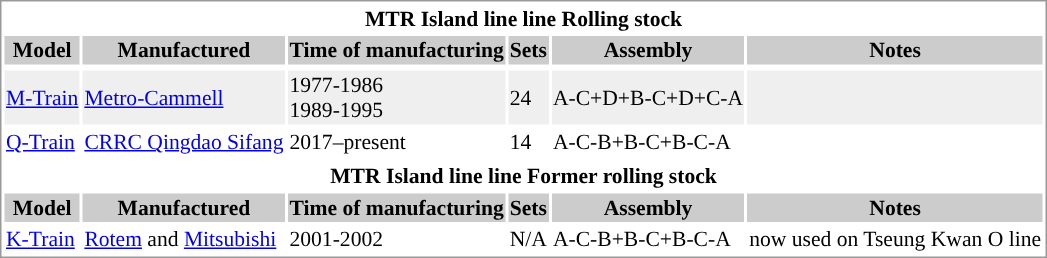<table border=0 style="border:1px solid #999;background-color:white;text-align:left;font-size:90%">
<tr align=center>
<th colspan="6">MTR Island line line Rolling stock</th>
</tr>
<tr align=center bgcolor=#cccccc>
<th>Model</th>
<th>Manufactured</th>
<th>Time of manufacturing</th>
<th>Sets</th>
<th>Assembly</th>
<th>Notes</th>
</tr>
<tr>
</tr>
<tr bgcolor=#EFEFEF>
<td><a href='#'>M-Train</a></td>
<td><a href='#'>Metro-Cammell</a></td>
<td>1977-1986<br>1989-1995</td>
<td>24</td>
<td>A-C+D+B-C+D+C-A</td>
<td></td>
</tr>
<tr>
<td><a href='#'>Q-Train</a></td>
<td><a href='#'>CRRC Qingdao Sifang</a></td>
<td>2017–present</td>
<td>14</td>
<td>A-C-B+B-C+B-C-A</td>
<td></td>
</tr>
<tr>
</tr>
<tr align=center>
<th colspan="6">MTR Island line line Former rolling stock</th>
</tr>
<tr align=center bgcolor=#cccccc>
<th>Model</th>
<th>Manufactured</th>
<th>Time of manufacturing</th>
<th>Sets</th>
<th>Assembly</th>
<th>Notes</th>
</tr>
<tr>
<td><a href='#'>K-Train</a></td>
<td><a href='#'>Rotem</a> and <a href='#'>Mitsubishi</a></td>
<td>2001-2002</td>
<td>N/A</td>
<td>A-C-B+B-C+B-C-A</td>
<td>now used on Tseung Kwan O line</td>
</tr>
</table>
